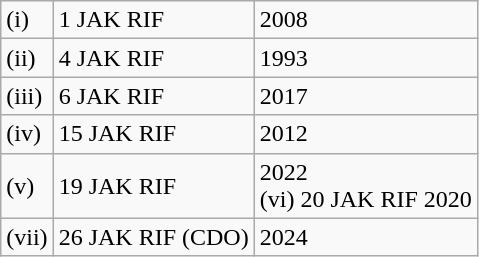<table class="wikitable sortable">
<tr>
<td>(i)</td>
<td>1 JAK RIF</td>
<td>2008</td>
</tr>
<tr>
<td>(ii)</td>
<td>4 JAK RIF</td>
<td>1993</td>
</tr>
<tr>
<td>(iii)</td>
<td>6 JAK RIF</td>
<td>2017</td>
</tr>
<tr>
<td>(iv)</td>
<td>15 JAK RIF</td>
<td>2012</td>
</tr>
<tr>
<td>(v)</td>
<td>19 JAK RIF</td>
<td>2022<br>(vi) 20 JAK RIF 2020</td>
</tr>
<tr>
<td>(vii)</td>
<td>26 JAK RIF (CDO)</td>
<td>2024</td>
</tr>
</table>
